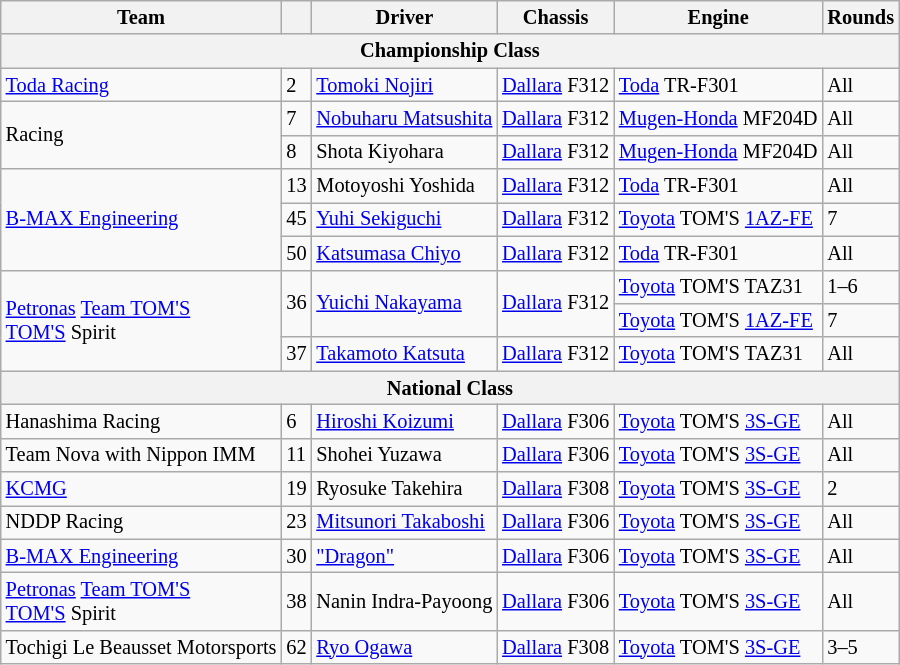<table class="wikitable" style="font-size: 85%;">
<tr>
<th>Team</th>
<th></th>
<th>Driver</th>
<th>Chassis</th>
<th>Engine</th>
<th>Rounds</th>
</tr>
<tr>
<th colspan=6>Championship Class</th>
</tr>
<tr>
<td><a href='#'>Toda Racing</a></td>
<td>2</td>
<td> <a href='#'>Tomoki Nojiri</a></td>
<td><a href='#'>Dallara</a> F312</td>
<td><a href='#'>Toda</a> TR-F301</td>
<td>All</td>
</tr>
<tr>
<td rowspan=2> Racing</td>
<td>7</td>
<td> <a href='#'>Nobuharu Matsushita</a></td>
<td><a href='#'>Dallara</a> F312</td>
<td><a href='#'>Mugen-Honda</a> MF204D</td>
<td>All</td>
</tr>
<tr>
<td>8</td>
<td> Shota Kiyohara</td>
<td><a href='#'>Dallara</a> F312</td>
<td><a href='#'>Mugen-Honda</a> MF204D</td>
<td>All</td>
</tr>
<tr>
<td rowspan=3><a href='#'>B-MAX Engineering</a></td>
<td>13</td>
<td> Motoyoshi Yoshida</td>
<td><a href='#'>Dallara</a> F312</td>
<td><a href='#'>Toda</a> TR-F301</td>
<td>All</td>
</tr>
<tr>
<td>45</td>
<td> <a href='#'>Yuhi Sekiguchi</a></td>
<td><a href='#'>Dallara</a> F312</td>
<td><a href='#'>Toyota</a> TOM'S <a href='#'>1AZ-FE</a></td>
<td>7</td>
</tr>
<tr>
<td>50</td>
<td> <a href='#'>Katsumasa Chiyo</a></td>
<td><a href='#'>Dallara</a> F312</td>
<td><a href='#'>Toda</a> TR-F301</td>
<td>All</td>
</tr>
<tr>
<td rowspan=3><a href='#'>Petronas</a> <a href='#'>Team TOM'S</a><br><a href='#'>TOM'S</a> Spirit</td>
<td rowspan=2>36</td>
<td rowspan=2> <a href='#'>Yuichi Nakayama</a></td>
<td rowspan=2><a href='#'>Dallara</a> F312</td>
<td><a href='#'>Toyota</a> TOM'S TAZ31</td>
<td>1–6</td>
</tr>
<tr>
<td><a href='#'>Toyota</a> TOM'S <a href='#'>1AZ-FE</a></td>
<td>7</td>
</tr>
<tr>
<td>37</td>
<td> <a href='#'>Takamoto Katsuta</a></td>
<td><a href='#'>Dallara</a> F312</td>
<td><a href='#'>Toyota</a> TOM'S TAZ31</td>
<td>All</td>
</tr>
<tr>
<th colspan=6>National Class</th>
</tr>
<tr>
<td>Hanashima Racing</td>
<td>6</td>
<td> <a href='#'>Hiroshi Koizumi</a></td>
<td><a href='#'>Dallara</a> F306</td>
<td><a href='#'>Toyota</a> TOM'S <a href='#'>3S-GE</a></td>
<td>All</td>
</tr>
<tr>
<td>Team Nova with Nippon IMM</td>
<td>11</td>
<td> Shohei Yuzawa</td>
<td><a href='#'>Dallara</a> F306</td>
<td><a href='#'>Toyota</a> TOM'S <a href='#'>3S-GE</a></td>
<td>All</td>
</tr>
<tr>
<td><a href='#'>KCMG</a></td>
<td>19</td>
<td> Ryosuke Takehira</td>
<td><a href='#'>Dallara</a> F308</td>
<td><a href='#'>Toyota</a> TOM'S <a href='#'>3S-GE</a></td>
<td>2</td>
</tr>
<tr>
<td>NDDP Racing</td>
<td>23</td>
<td> <a href='#'>Mitsunori Takaboshi</a></td>
<td><a href='#'>Dallara</a> F306</td>
<td><a href='#'>Toyota</a> TOM'S <a href='#'>3S-GE</a></td>
<td>All</td>
</tr>
<tr>
<td><a href='#'>B-MAX Engineering</a></td>
<td>30</td>
<td> <a href='#'>"Dragon"</a></td>
<td><a href='#'>Dallara</a> F306</td>
<td><a href='#'>Toyota</a> TOM'S <a href='#'>3S-GE</a></td>
<td>All</td>
</tr>
<tr>
<td><a href='#'>Petronas</a> <a href='#'>Team TOM'S</a><br><a href='#'>TOM'S</a> Spirit</td>
<td>38</td>
<td> Nanin Indra-Payoong</td>
<td><a href='#'>Dallara</a> F306</td>
<td><a href='#'>Toyota</a> TOM'S <a href='#'>3S-GE</a></td>
<td>All</td>
</tr>
<tr>
<td>Tochigi Le Beausset Motorsports</td>
<td>62</td>
<td> <a href='#'>Ryo Ogawa</a></td>
<td><a href='#'>Dallara</a> F308</td>
<td><a href='#'>Toyota</a> TOM'S <a href='#'>3S-GE</a></td>
<td>3–5</td>
</tr>
</table>
